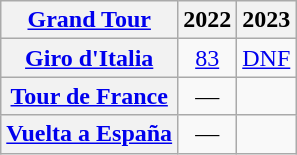<table class="wikitable plainrowheaders">
<tr>
<th scope="col"><a href='#'>Grand Tour</a></th>
<th scope="col">2022</th>
<th scope="col">2023</th>
</tr>
<tr style="text-align:center;">
<th scope="row"> <a href='#'>Giro d'Italia</a></th>
<td><a href='#'>83</a></td>
<td><a href='#'>DNF</a></td>
</tr>
<tr style="text-align:center;">
<th scope="row"> <a href='#'>Tour de France</a></th>
<td>—</td>
<td></td>
</tr>
<tr style="text-align:center;">
<th scope="row"> <a href='#'>Vuelta a España</a></th>
<td>—</td>
<td></td>
</tr>
</table>
